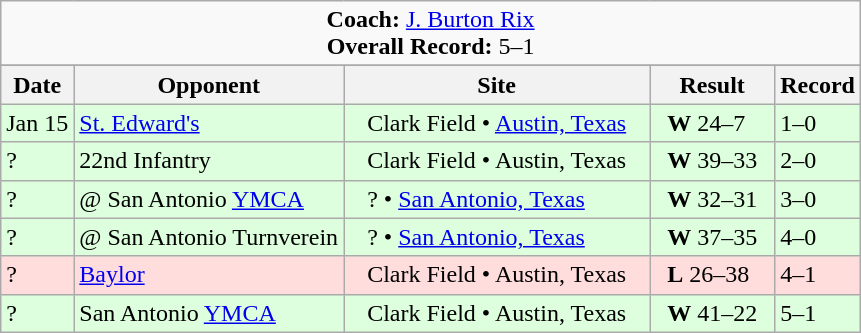<table class="wikitable">
<tr>
<td colspan=8 style="text-align: center;"><strong>Coach:</strong> <a href='#'>J. Burton Rix</a><br><strong>Overall Record:</strong> 5–1</td>
</tr>
<tr>
</tr>
<tr>
<th>Date</th>
<th>Opponent</th>
<th>Site</th>
<th>Result</th>
<th>Record</th>
</tr>
<tr style="background: #ddffdd;">
<td>Jan 15</td>
<td><a href='#'>St. Edward's</a></td>
<td>   Clark Field • <a href='#'>Austin, Texas</a>   </td>
<td>  <strong>W</strong> 24–7  </td>
<td>1–0</td>
</tr>
<tr style="background: #ddffdd;">
<td>?</td>
<td>22nd Infantry</td>
<td>   Clark Field • Austin, Texas   </td>
<td>  <strong>W</strong> 39–33  </td>
<td>2–0</td>
</tr>
<tr style="background: #ddffdd;">
<td>?</td>
<td>@ San Antonio <a href='#'>YMCA</a></td>
<td>   ? • <a href='#'>San Antonio, Texas</a>   </td>
<td>  <strong>W</strong> 32–31  </td>
<td>3–0</td>
</tr>
<tr style="background: #ddffdd;">
<td>?</td>
<td>@ San Antonio Turnverein</td>
<td>   ? • <a href='#'>San Antonio, Texas</a>   </td>
<td>  <strong>W</strong> 37–35  </td>
<td>4–0</td>
</tr>
<tr style="background: #ffdddd;">
<td>?</td>
<td><a href='#'>Baylor</a></td>
<td>   Clark Field • Austin, Texas   </td>
<td>  <strong>L</strong> 26–38  </td>
<td>4–1</td>
</tr>
<tr style="background: #ddffdd;">
<td>?</td>
<td>San Antonio <a href='#'>YMCA</a></td>
<td>   Clark Field • Austin, Texas   </td>
<td>  <strong>W</strong> 41–22  </td>
<td>5–1</td>
</tr>
</table>
